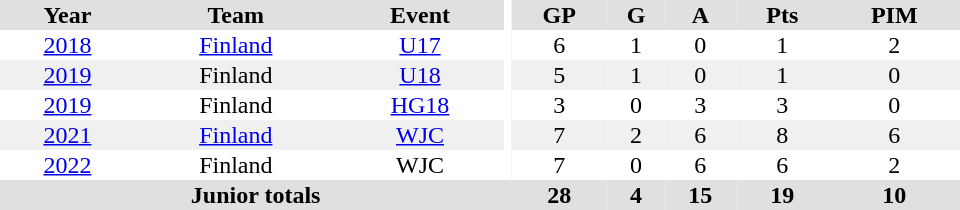<table border="0" cellpadding="1" cellspacing="0" ID="Table3" style="text-align:center; width:40em">
<tr bgcolor="#e0e0e0">
<th>Year</th>
<th>Team</th>
<th>Event</th>
<th rowspan="102" bgcolor="#ffffff"></th>
<th>GP</th>
<th>G</th>
<th>A</th>
<th>Pts</th>
<th>PIM</th>
</tr>
<tr>
<td><a href='#'>2018</a></td>
<td><a href='#'>Finland</a></td>
<td><a href='#'>U17</a></td>
<td>6</td>
<td>1</td>
<td>0</td>
<td>1</td>
<td>2</td>
</tr>
<tr bgcolor="#f0f0f0">
<td><a href='#'>2019</a></td>
<td>Finland</td>
<td><a href='#'>U18</a></td>
<td>5</td>
<td>1</td>
<td>0</td>
<td>1</td>
<td>0</td>
</tr>
<tr>
<td><a href='#'>2019</a></td>
<td>Finland</td>
<td><a href='#'>HG18</a></td>
<td>3</td>
<td>0</td>
<td>3</td>
<td>3</td>
<td>0</td>
</tr>
<tr bgcolor="#f0f0f0">
<td><a href='#'>2021</a></td>
<td><a href='#'>Finland</a></td>
<td><a href='#'>WJC</a></td>
<td>7</td>
<td>2</td>
<td>6</td>
<td>8</td>
<td>6</td>
</tr>
<tr>
<td><a href='#'>2022</a></td>
<td>Finland</td>
<td>WJC</td>
<td>7</td>
<td>0</td>
<td>6</td>
<td>6</td>
<td>2</td>
</tr>
<tr bgcolor="#e0e0e0">
<th colspan="4">Junior totals</th>
<th>28</th>
<th>4</th>
<th>15</th>
<th>19</th>
<th>10</th>
</tr>
</table>
